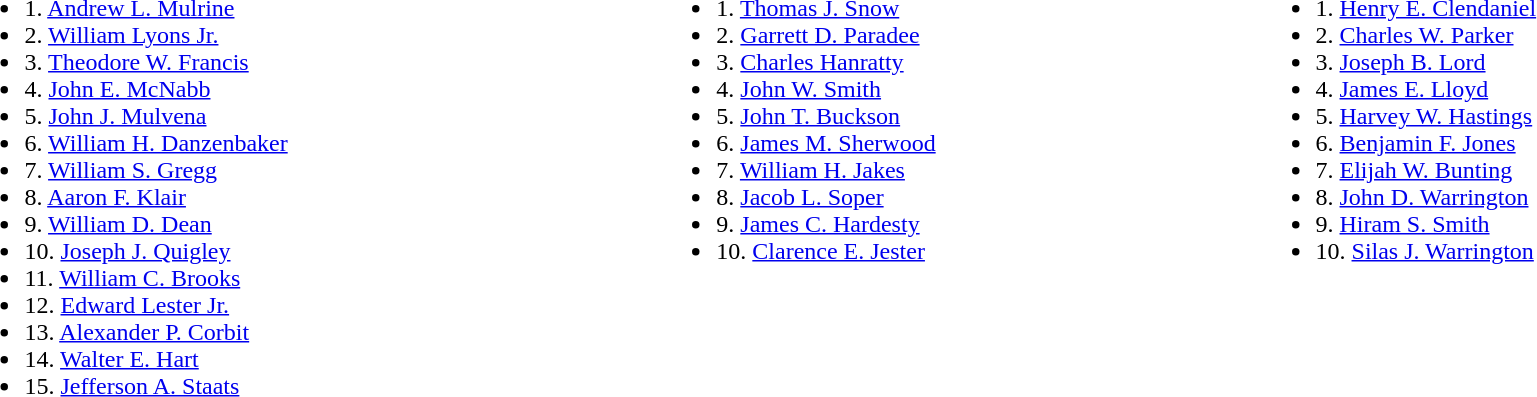<table width=100%>
<tr valign=top>
<td><br><ul><li>1. <a href='#'>Andrew L. Mulrine</a></li><li>2. <a href='#'>William Lyons Jr.</a></li><li>3. <a href='#'>Theodore W. Francis</a></li><li>4. <a href='#'>John E. McNabb</a></li><li>5. <a href='#'>John J. Mulvena</a></li><li>6. <a href='#'>William H. Danzenbaker</a></li><li>7. <a href='#'>William S. Gregg</a></li><li>8. <a href='#'>Aaron F. Klair</a></li><li>9. <a href='#'>William D. Dean</a></li><li>10. <a href='#'>Joseph J. Quigley</a></li><li>11. <a href='#'>William C. Brooks</a></li><li>12. <a href='#'>Edward Lester Jr.</a></li><li>13. <a href='#'>Alexander P. Corbit</a></li><li>14. <a href='#'>Walter E. Hart</a></li><li>15. <a href='#'>Jefferson A. Staats</a></li></ul></td>
<td><br><ul><li>1. <a href='#'>Thomas J. Snow</a></li><li>2. <a href='#'>Garrett D. Paradee</a></li><li>3. <a href='#'>Charles Hanratty</a></li><li>4. <a href='#'>John W. Smith</a></li><li>5. <a href='#'>John T. Buckson</a></li><li>6. <a href='#'>James M. Sherwood</a></li><li>7. <a href='#'>William H. Jakes</a></li><li>8. <a href='#'>Jacob L. Soper</a></li><li>9. <a href='#'>James C. Hardesty</a></li><li>10. <a href='#'>Clarence E. Jester</a></li></ul></td>
<td><br><ul><li>1. <a href='#'>Henry E. Clendaniel</a></li><li>2. <a href='#'>Charles W. Parker</a></li><li>3. <a href='#'>Joseph B. Lord</a></li><li>4. <a href='#'>James E. Lloyd</a></li><li>5. <a href='#'>Harvey W. Hastings</a></li><li>6. <a href='#'>Benjamin F. Jones</a></li><li>7. <a href='#'>Elijah W. Bunting</a></li><li>8. <a href='#'>John D. Warrington</a></li><li>9. <a href='#'>Hiram S. Smith</a></li><li>10. <a href='#'>Silas J. Warrington</a></li></ul></td>
</tr>
</table>
